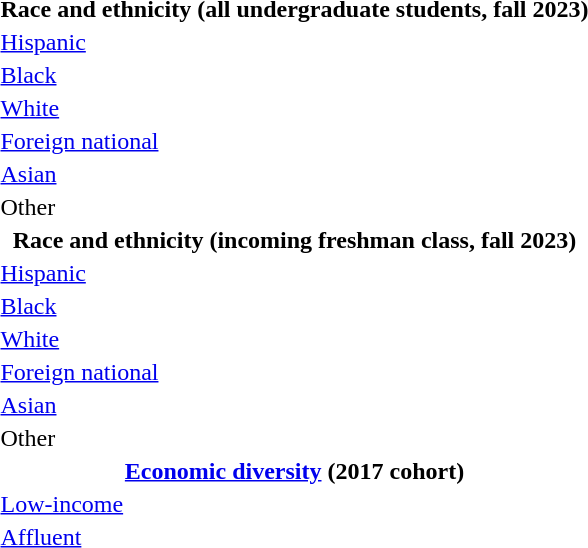<table font-size:80%;">
<tr>
<th colspan="4" data-sort-type=number>Race and ethnicity (all undergraduate students, fall 2023)</th>
</tr>
<tr>
<td><a href='#'>Hispanic</a></td>
<td align=right></td>
</tr>
<tr>
<td><a href='#'>Black</a></td>
<td align=right></td>
</tr>
<tr>
<td><a href='#'>White</a></td>
<td align=right></td>
</tr>
<tr>
<td><a href='#'>Foreign national</a></td>
<td align=right></td>
</tr>
<tr>
<td><a href='#'>Asian</a></td>
<td align=right></td>
</tr>
<tr>
<td>Other</td>
<td align=right></td>
</tr>
<tr>
<th colspan="4" data-sort-type=number>Race and ethnicity (incoming freshman class, fall 2023)</th>
</tr>
<tr>
<td><a href='#'>Hispanic</a></td>
<td align=right></td>
</tr>
<tr>
<td><a href='#'>Black</a></td>
<td align=right></td>
</tr>
<tr>
<td><a href='#'>White</a></td>
<td align=right></td>
</tr>
<tr>
<td><a href='#'>Foreign national</a></td>
<td align=right></td>
</tr>
<tr>
<td><a href='#'>Asian</a></td>
<td align=right></td>
</tr>
<tr>
<td>Other</td>
<td align=right></td>
</tr>
<tr>
<th colspan="4" data-sort-type=number><a href='#'>Economic diversity</a> (2017 cohort)</th>
</tr>
<tr>
<td><a href='#'>Low-income</a></td>
<td align=right></td>
</tr>
<tr>
<td><a href='#'>Affluent</a></td>
<td align=right></td>
</tr>
</table>
